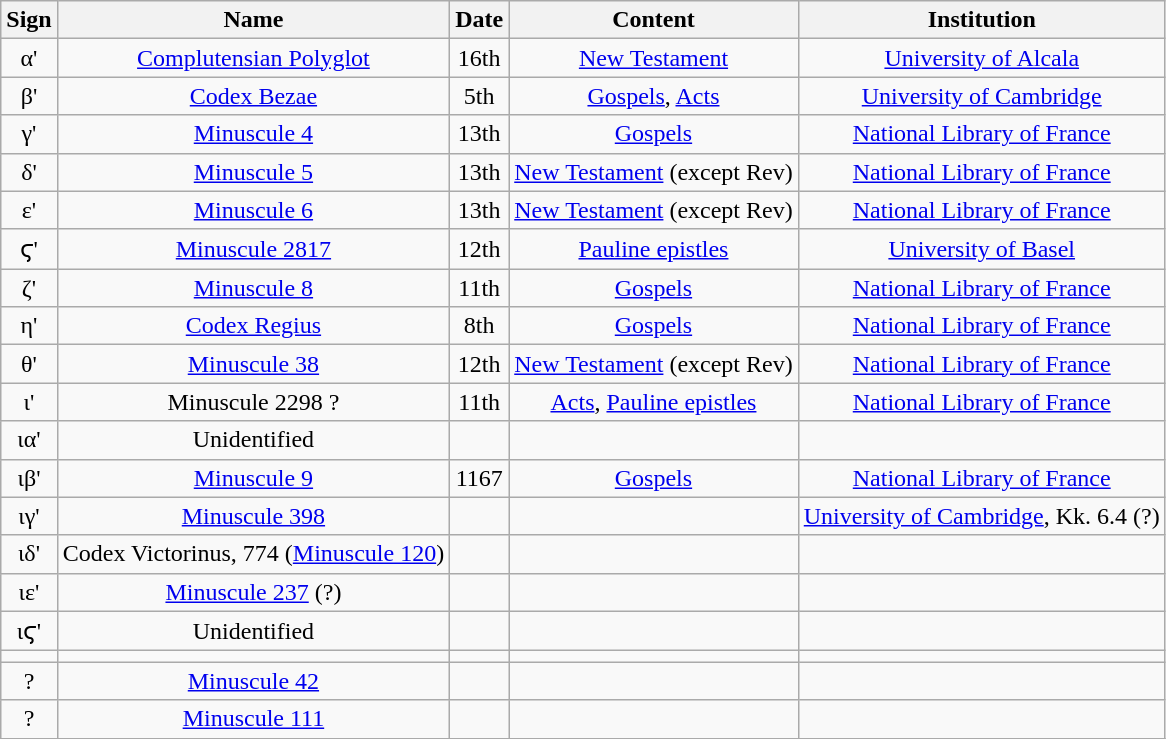<table class="wikitable sortable" style="text-align:center">
<tr>
<th>Sign</th>
<th>Name</th>
<th>Date</th>
<th>Content</th>
<th>Institution</th>
</tr>
<tr>
<td>α'</td>
<td><a href='#'> Complutensian Polyglot</a></td>
<td>16th</td>
<td><a href='#'>New Testament</a></td>
<td><a href='#'>University of Alcala</a></td>
</tr>
<tr>
<td>β'</td>
<td><a href='#'>Codex Bezae</a></td>
<td>5th</td>
<td><a href='#'>Gospels</a>, <a href='#'>Acts</a></td>
<td><a href='#'>University of Cambridge</a></td>
</tr>
<tr>
<td>γ'</td>
<td><a href='#'>Minuscule 4</a></td>
<td>13th</td>
<td><a href='#'>Gospels</a></td>
<td><a href='#'>National Library of France</a></td>
</tr>
<tr>
<td>δ'</td>
<td><a href='#'>Minuscule 5</a></td>
<td>13th</td>
<td><a href='#'>New Testament</a> (except Rev)</td>
<td><a href='#'>National Library of France</a></td>
</tr>
<tr>
<td>ε'</td>
<td><a href='#'>Minuscule 6</a></td>
<td>13th</td>
<td><a href='#'>New Testament</a> (except Rev)</td>
<td><a href='#'>National Library of France</a></td>
</tr>
<tr>
<td>ϛ'</td>
<td><a href='#'>Minuscule 2817</a></td>
<td>12th</td>
<td><a href='#'>Pauline epistles</a></td>
<td><a href='#'>University of Basel</a></td>
</tr>
<tr>
<td>ζ'</td>
<td><a href='#'>Minuscule 8</a></td>
<td>11th</td>
<td><a href='#'>Gospels</a></td>
<td><a href='#'>National Library of France</a></td>
</tr>
<tr>
<td>η'</td>
<td><a href='#'>Codex Regius</a></td>
<td>8th</td>
<td><a href='#'>Gospels</a></td>
<td><a href='#'>National Library of France</a></td>
</tr>
<tr>
<td>θ'</td>
<td><a href='#'>Minuscule 38</a></td>
<td>12th</td>
<td><a href='#'>New Testament</a> (except Rev)</td>
<td><a href='#'>National Library of France</a></td>
</tr>
<tr>
<td>ι'</td>
<td>Minuscule 2298 ?</td>
<td>11th</td>
<td><a href='#'>Acts</a>, <a href='#'>Pauline epistles</a></td>
<td><a href='#'>National Library of France</a></td>
</tr>
<tr>
<td>ια'</td>
<td>Unidentified</td>
<td></td>
<td></td>
<td></td>
</tr>
<tr>
<td>ιβ'</td>
<td><a href='#'>Minuscule 9</a></td>
<td>1167</td>
<td><a href='#'>Gospels</a></td>
<td><a href='#'>National Library of France</a></td>
</tr>
<tr>
<td>ιγ'</td>
<td><a href='#'>Minuscule 398</a></td>
<td></td>
<td></td>
<td><a href='#'>University of Cambridge</a>, Kk. 6.4 (?)</td>
</tr>
<tr>
<td>ιδ'</td>
<td>Codex Victorinus, 774 (<a href='#'>Minuscule 120</a>)</td>
<td></td>
<td></td>
<td></td>
</tr>
<tr>
<td>ιε'</td>
<td><a href='#'>Minuscule 237</a> (?)</td>
<td></td>
<td></td>
<td></td>
</tr>
<tr>
<td>ιϛ'</td>
<td>Unidentified</td>
<td></td>
<td></td>
<td></td>
</tr>
<tr>
<td></td>
<td></td>
<td></td>
<td></td>
<td></td>
</tr>
<tr>
<td>?</td>
<td><a href='#'>Minuscule 42</a></td>
<td></td>
<td></td>
<td></td>
</tr>
<tr>
<td>?</td>
<td><a href='#'>Minuscule 111</a></td>
<td></td>
<td></td>
<td></td>
</tr>
<tr>
</tr>
</table>
